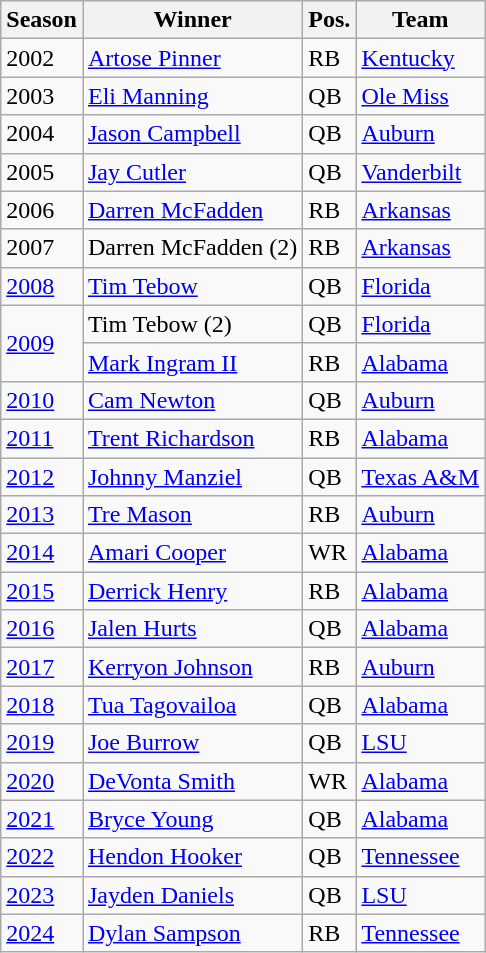<table class="wikitable sortable">
<tr>
<th>Season</th>
<th>Winner</th>
<th>Pos.</th>
<th>Team</th>
</tr>
<tr>
<td>2002</td>
<td><a href='#'>Artose Pinner</a></td>
<td>RB</td>
<td><a href='#'>Kentucky</a></td>
</tr>
<tr>
<td>2003</td>
<td><a href='#'>Eli Manning</a></td>
<td>QB</td>
<td><a href='#'>Ole Miss</a></td>
</tr>
<tr>
<td>2004</td>
<td><a href='#'>Jason Campbell</a></td>
<td>QB</td>
<td><a href='#'>Auburn</a></td>
</tr>
<tr>
<td>2005</td>
<td><a href='#'>Jay Cutler</a></td>
<td>QB</td>
<td><a href='#'>Vanderbilt</a></td>
</tr>
<tr>
<td>2006</td>
<td><a href='#'>Darren McFadden</a></td>
<td>RB</td>
<td><a href='#'>Arkansas</a></td>
</tr>
<tr>
<td>2007</td>
<td>Darren McFadden (2)</td>
<td>RB</td>
<td><a href='#'>Arkansas</a></td>
</tr>
<tr>
<td><a href='#'>2008</a></td>
<td><a href='#'>Tim Tebow</a></td>
<td>QB</td>
<td><a href='#'>Florida</a></td>
</tr>
<tr>
<td rowspan="2"><a href='#'>2009</a></td>
<td>Tim Tebow (2)</td>
<td>QB</td>
<td><a href='#'>Florida</a></td>
</tr>
<tr>
<td><a href='#'>Mark Ingram II</a></td>
<td>RB</td>
<td><a href='#'>Alabama</a></td>
</tr>
<tr>
<td><a href='#'>2010</a></td>
<td><a href='#'>Cam Newton</a></td>
<td>QB</td>
<td><a href='#'>Auburn</a></td>
</tr>
<tr>
<td><a href='#'>2011</a></td>
<td><a href='#'>Trent Richardson</a></td>
<td>RB</td>
<td><a href='#'>Alabama</a></td>
</tr>
<tr>
<td><a href='#'>2012</a></td>
<td><a href='#'>Johnny Manziel</a></td>
<td>QB</td>
<td><a href='#'>Texas A&M</a></td>
</tr>
<tr>
<td><a href='#'>2013</a></td>
<td><a href='#'>Tre Mason</a></td>
<td>RB</td>
<td><a href='#'>Auburn</a></td>
</tr>
<tr>
<td><a href='#'>2014</a></td>
<td><a href='#'>Amari Cooper</a></td>
<td>WR</td>
<td><a href='#'>Alabama</a></td>
</tr>
<tr>
<td><a href='#'>2015</a></td>
<td><a href='#'>Derrick Henry</a></td>
<td>RB</td>
<td><a href='#'>Alabama</a></td>
</tr>
<tr>
<td><a href='#'>2016</a></td>
<td><a href='#'>Jalen Hurts</a></td>
<td>QB</td>
<td><a href='#'>Alabama</a></td>
</tr>
<tr>
<td><a href='#'>2017</a></td>
<td><a href='#'>Kerryon Johnson</a></td>
<td>RB</td>
<td><a href='#'>Auburn</a></td>
</tr>
<tr>
<td><a href='#'>2018</a></td>
<td><a href='#'>Tua Tagovailoa</a></td>
<td>QB</td>
<td><a href='#'>Alabama</a></td>
</tr>
<tr>
<td><a href='#'>2019</a></td>
<td><a href='#'>Joe Burrow</a></td>
<td>QB</td>
<td><a href='#'>LSU</a></td>
</tr>
<tr>
<td><a href='#'>2020</a></td>
<td><a href='#'>DeVonta Smith</a></td>
<td>WR</td>
<td><a href='#'>Alabama</a></td>
</tr>
<tr>
<td><a href='#'>2021</a></td>
<td><a href='#'>Bryce Young</a></td>
<td>QB</td>
<td><a href='#'>Alabama</a></td>
</tr>
<tr>
<td><a href='#'>2022</a></td>
<td><a href='#'>Hendon Hooker</a></td>
<td>QB</td>
<td><a href='#'>Tennessee</a></td>
</tr>
<tr>
<td><a href='#'>2023</a></td>
<td><a href='#'>Jayden Daniels</a></td>
<td>QB</td>
<td><a href='#'>LSU</a></td>
</tr>
<tr>
<td><a href='#'>2024</a></td>
<td><a href='#'>Dylan Sampson</a></td>
<td>RB</td>
<td><a href='#'>Tennessee</a></td>
</tr>
</table>
